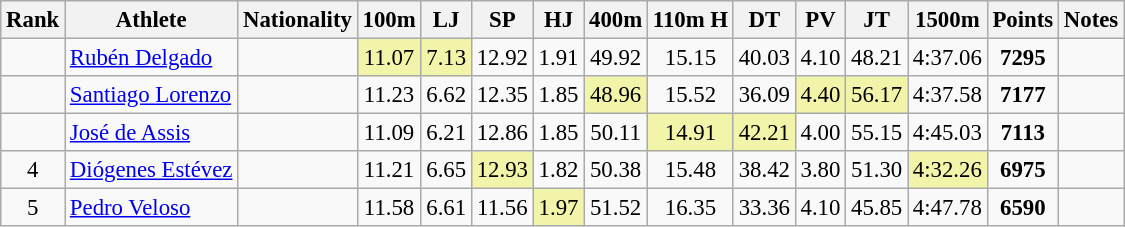<table class="wikitable sortable" style=" text-align:center;font-size:95%">
<tr>
<th>Rank</th>
<th>Athlete</th>
<th>Nationality</th>
<th>100m</th>
<th>LJ</th>
<th>SP</th>
<th>HJ</th>
<th>400m</th>
<th>110m H</th>
<th>DT</th>
<th>PV</th>
<th>JT</th>
<th>1500m</th>
<th>Points</th>
<th>Notes</th>
</tr>
<tr>
<td></td>
<td align=left><a href='#'>Rubén Delgado</a></td>
<td align=left></td>
<td bgcolor=#F2F5A9>11.07</td>
<td bgcolor=#F2F5A9>7.13</td>
<td>12.92</td>
<td>1.91</td>
<td>49.92</td>
<td>15.15</td>
<td>40.03</td>
<td>4.10</td>
<td>48.21</td>
<td>4:37.06</td>
<td><strong>7295</strong></td>
<td></td>
</tr>
<tr>
<td></td>
<td align=left><a href='#'>Santiago Lorenzo</a></td>
<td align=left></td>
<td>11.23</td>
<td>6.62</td>
<td>12.35</td>
<td>1.85</td>
<td bgcolor=#F2F5A9>48.96</td>
<td>15.52</td>
<td>36.09</td>
<td bgcolor=#F2F5A9>4.40</td>
<td bgcolor=#F2F5A9>56.17</td>
<td>4:37.58</td>
<td><strong>7177</strong></td>
<td></td>
</tr>
<tr>
<td></td>
<td align=left><a href='#'>José de Assis</a></td>
<td align=left></td>
<td>11.09</td>
<td>6.21</td>
<td>12.86</td>
<td>1.85</td>
<td>50.11</td>
<td bgcolor=#F2F5A9>14.91</td>
<td bgcolor=#F2F5A9>42.21</td>
<td>4.00</td>
<td>55.15</td>
<td>4:45.03</td>
<td><strong>7113</strong></td>
<td></td>
</tr>
<tr>
<td>4</td>
<td align=left><a href='#'>Diógenes Estévez</a></td>
<td align=left></td>
<td>11.21</td>
<td>6.65</td>
<td bgcolor=#F2F5A9>12.93</td>
<td>1.82</td>
<td>50.38</td>
<td>15.48</td>
<td>38.42</td>
<td>3.80</td>
<td>51.30</td>
<td bgcolor=#F2F5A9>4:32.26</td>
<td><strong>6975</strong></td>
<td></td>
</tr>
<tr>
<td>5</td>
<td align=left><a href='#'>Pedro Veloso</a></td>
<td align=left></td>
<td>11.58</td>
<td>6.61</td>
<td>11.56</td>
<td bgcolor=#F2F5A9>1.97</td>
<td>51.52</td>
<td>16.35</td>
<td>33.36</td>
<td>4.10</td>
<td>45.85</td>
<td>4:47.78</td>
<td><strong>6590</strong></td>
<td></td>
</tr>
</table>
